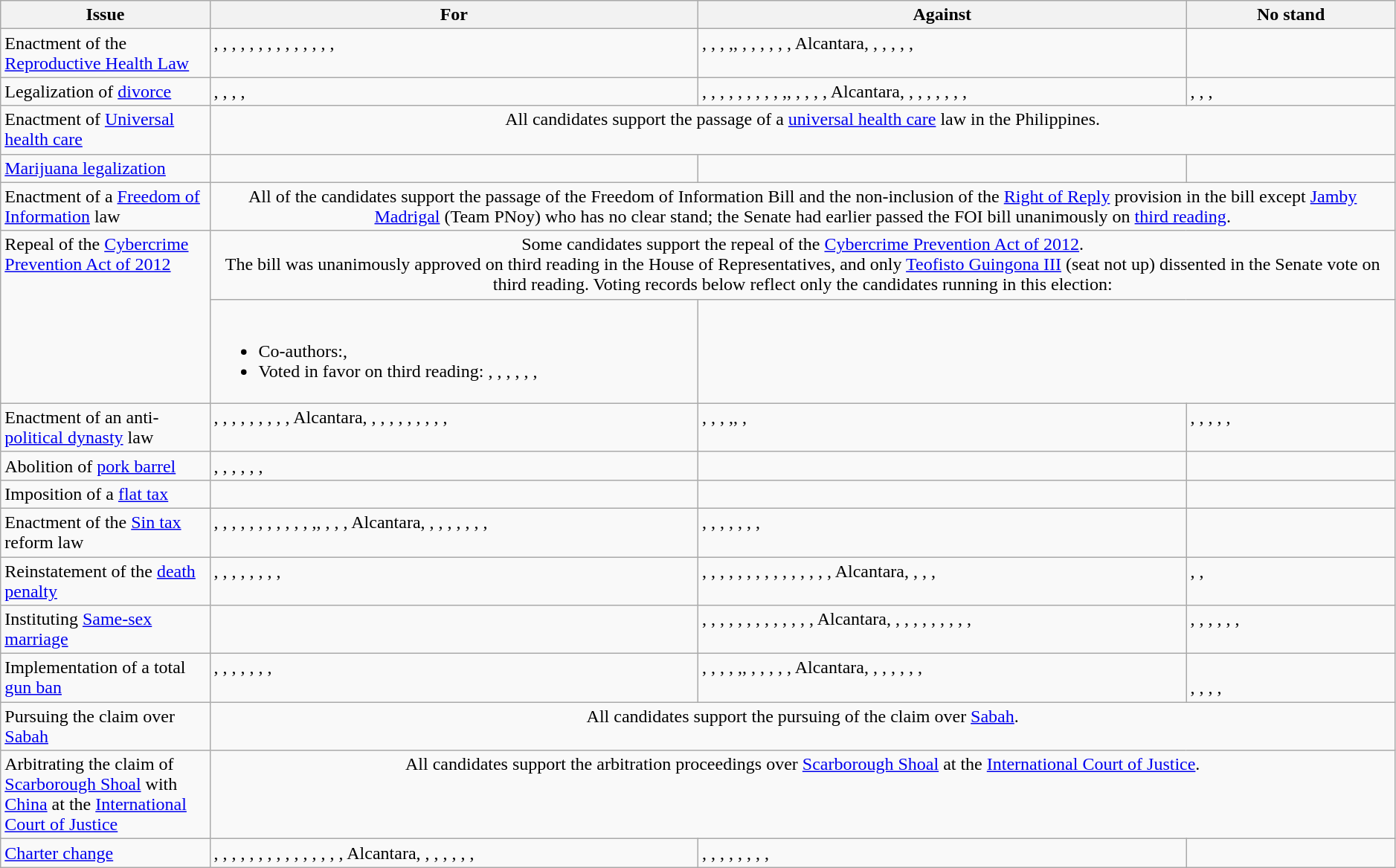<table class=wikitable width=99%>
<tr valign=top>
<th width=15%>Issue</th>
<th width=35%>For</th>
<th width=35%>Against</th>
<th width=15%>No stand</th>
</tr>
<tr valign=top>
<td>Enactment of the <a href='#'>Reproductive Health Law</a></td>
<td>, , , , , , , , , , , , , , </td>
<td>, , , ,, , , , , , ,  Alcantara, , , , , , </td>
<td></td>
</tr>
<tr valign=top>
<td>Legalization of <a href='#'>divorce</a></td>
<td>, , , , </td>
<td>, , , , , , , , , ,, , , , , Alcantara, , , , , , , , </td>
<td>, , , </td>
</tr>
<tr valign=top>
<td>Enactment of <a href='#'>Universal health care</a></td>
<td align=center colspan=3>All candidates support the passage of a <a href='#'>universal health care</a> law in the Philippines.</td>
</tr>
<tr valign=top>
<td><a href='#'>Marijuana legalization</a></td>
<td></td>
<td></td>
<td></td>
</tr>
<tr valign=top>
<td>Enactment of a <a href='#'>Freedom of Information</a> law</td>
<td align=center colspan=3>All of the candidates support the passage of the Freedom of Information Bill and the non-inclusion of the <a href='#'>Right of Reply</a> provision in the bill except <a href='#'>Jamby Madrigal</a> (Team PNoy) who has no clear stand; the Senate had earlier passed the FOI bill unanimously on <a href='#'>third reading</a>.</td>
</tr>
<tr valign=top>
<td rowspan=2>Repeal of the <a href='#'>Cybercrime Prevention Act of 2012</a></td>
<td align=center colspan=3>Some candidates support the repeal of the <a href='#'>Cybercrime Prevention Act of 2012</a>.<br>The bill was unanimously approved on third reading in the House of Representatives, and only <a href='#'>Teofisto Guingona III</a> (seat not up) dissented in the Senate vote on third reading. Voting records below reflect only the candidates running in this election:</td>
</tr>
<tr valign=top>
<td><br><ul><li>Co-authors:, </li><li>Voted in favor on third reading: , , , , , , </li></ul></td>
</tr>
<tr valign=top>
<td>Enactment of an anti-<a href='#'>political dynasty</a> law</td>
<td>, , , , , , , , , Alcantara, , , , , , , , , , </td>
<td>, , , ,, , </td>
<td>, , , , , </td>
</tr>
<tr valign=top>
<td>Abolition of <a href='#'>pork barrel</a></td>
<td>, , , , , , </td>
<td></td>
<td></td>
</tr>
<tr valign=top>
<td>Imposition of a <a href='#'>flat tax</a></td>
<td></td>
<td></td>
<td></td>
</tr>
<tr valign=top>
<td>Enactment of the <a href='#'>Sin tax</a> reform law</td>
<td>, , , , , , , , , , , ,, , , , Alcantara, , , , , , , , </td>
<td>, , , , , , , </td>
</tr>
<tr valign=top>
<td>Reinstatement of the <a href='#'>death penalty</a></td>
<td>, , , , , , , , </td>
<td>, , , , , , , , , , , , , , , Alcantara, , , , </td>
<td>, , </td>
</tr>
<tr valign=top>
<td>Instituting <a href='#'>Same-sex marriage</a></td>
<td></td>
<td>, , , , , , , , , , , , , Alcantara, , , , , , , , , , </td>
<td>, , , , , , </td>
</tr>
<tr valign=top>
<td>Implementation of a total <a href='#'>gun ban</a></td>
<td>, , , , , , , </td>
<td>, , , , ,, , , , , , Alcantara, , , , , , , </td>
<td><br>, , , , </td>
</tr>
<tr valign=top>
<td>Pursuing the claim over <a href='#'>Sabah</a></td>
<td align=center colspan=3>All candidates support the pursuing of the claim over <a href='#'>Sabah</a>.</td>
</tr>
<tr valign=top>
<td>Arbitrating the claim of <a href='#'>Scarborough Shoal</a> with <a href='#'>China</a> at the <a href='#'>International Court of Justice</a></td>
<td align=center colspan=3>All candidates support the arbitration proceedings over <a href='#'>Scarborough Shoal</a> at the <a href='#'>International Court of Justice</a>.</td>
</tr>
<tr valign=top>
<td><a href='#'>Charter change</a></td>
<td>, , , , , , , , , , , , , , , Alcantara, , , , , , , </td>
<td>, ,  , , , , , , </td>
<td></td>
</tr>
</table>
